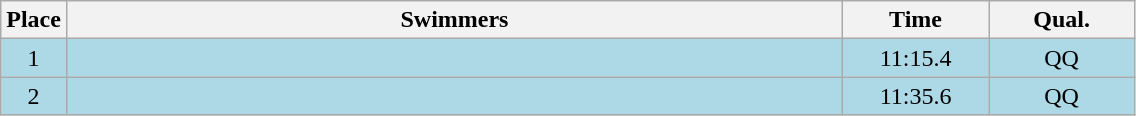<table class=wikitable style="text-align:center">
<tr>
<th>Place</th>
<th width=510>Swimmers</th>
<th width=90>Time</th>
<th width=90>Qual.</th>
</tr>
<tr bgcolor=lightblue>
<td>1</td>
<td align=left></td>
<td>11:15.4</td>
<td>QQ</td>
</tr>
<tr bgcolor=lightblue>
<td>2</td>
<td align=left></td>
<td>11:35.6</td>
<td>QQ</td>
</tr>
</table>
